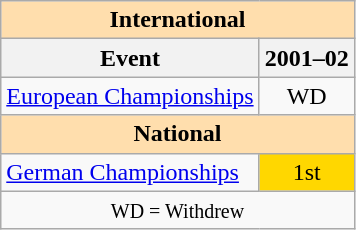<table class="wikitable" style="text-align:center">
<tr>
<th style="background-color: #ffdead; " colspan=2 align=center>International</th>
</tr>
<tr>
<th>Event</th>
<th>2001–02</th>
</tr>
<tr>
<td align=left><a href='#'>European Championships</a></td>
<td>WD</td>
</tr>
<tr>
<th style="background-color: #ffdead; " colspan=2 align=center>National</th>
</tr>
<tr>
<td align=left><a href='#'>German Championships</a></td>
<td bgcolor=gold>1st</td>
</tr>
<tr>
<td colspan=2 align=center><small> WD = Withdrew </small></td>
</tr>
</table>
